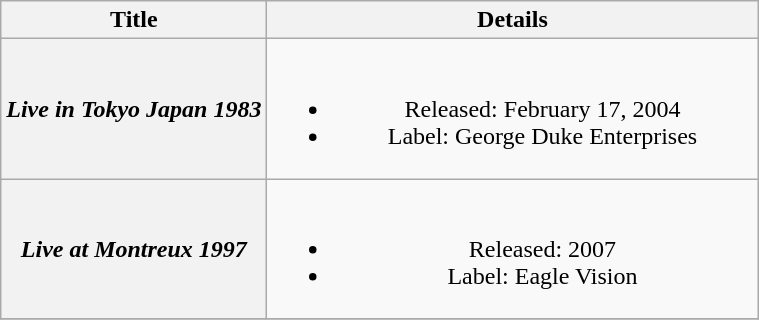<table class="wikitable plainrowheaders" style="text-align:center;" border="1">
<tr>
<th scope="col" rowspan="1">Title</th>
<th scope="col" rowspan="1" style="width:20em;">Details</th>
</tr>
<tr>
<th scope="row"><em>Live in Tokyo Japan 1983</em></th>
<td><br><ul><li>Released: February 17, 2004</li><li>Label: George Duke Enterprises</li></ul></td>
</tr>
<tr>
<th scope="row"><em>Live at Montreux 1997</em></th>
<td><br><ul><li>Released: 2007</li><li>Label: Eagle Vision</li></ul></td>
</tr>
<tr>
</tr>
</table>
